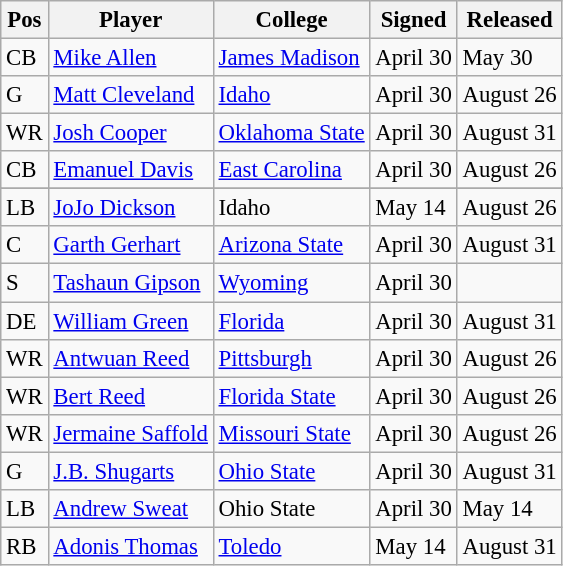<table class="wikitable" style="font-size: 95%;">
<tr>
<th>Pos</th>
<th>Player</th>
<th>College</th>
<th>Signed</th>
<th>Released</th>
</tr>
<tr>
<td>CB</td>
<td><a href='#'>Mike Allen</a></td>
<td><a href='#'>James Madison</a></td>
<td>April 30</td>
<td>May 30</td>
</tr>
<tr>
<td>G</td>
<td><a href='#'>Matt Cleveland</a></td>
<td><a href='#'>Idaho</a></td>
<td>April 30</td>
<td>August 26</td>
</tr>
<tr>
<td>WR</td>
<td><a href='#'>Josh Cooper</a></td>
<td><a href='#'>Oklahoma State</a></td>
<td>April 30</td>
<td>August 31</td>
</tr>
<tr>
<td>CB</td>
<td><a href='#'>Emanuel Davis</a></td>
<td><a href='#'>East Carolina</a></td>
<td>April 30</td>
<td>August 26</td>
</tr>
<tr>
</tr>
<tr>
<td>LB</td>
<td><a href='#'>JoJo Dickson</a></td>
<td>Idaho</td>
<td>May 14</td>
<td>August 26</td>
</tr>
<tr>
<td>C</td>
<td><a href='#'>Garth Gerhart</a></td>
<td><a href='#'>Arizona State</a></td>
<td>April 30</td>
<td>August 31</td>
</tr>
<tr>
<td>S</td>
<td><a href='#'>Tashaun Gipson</a></td>
<td><a href='#'>Wyoming</a></td>
<td>April 30</td>
<td></td>
</tr>
<tr>
<td>DE</td>
<td><a href='#'>William Green</a></td>
<td><a href='#'>Florida</a></td>
<td>April 30</td>
<td>August 31</td>
</tr>
<tr>
<td>WR</td>
<td><a href='#'>Antwuan Reed</a></td>
<td><a href='#'>Pittsburgh</a></td>
<td>April 30</td>
<td>August 26</td>
</tr>
<tr>
<td>WR</td>
<td><a href='#'>Bert Reed</a></td>
<td><a href='#'>Florida State</a></td>
<td>April 30</td>
<td>August 26</td>
</tr>
<tr>
<td>WR</td>
<td><a href='#'>Jermaine Saffold</a></td>
<td><a href='#'>Missouri State</a></td>
<td>April 30</td>
<td>August 26</td>
</tr>
<tr>
<td>G</td>
<td><a href='#'>J.B. Shugarts</a></td>
<td><a href='#'>Ohio State</a></td>
<td>April 30</td>
<td>August 31</td>
</tr>
<tr>
<td>LB</td>
<td><a href='#'>Andrew Sweat</a></td>
<td>Ohio State</td>
<td>April 30</td>
<td>May 14</td>
</tr>
<tr>
<td>RB</td>
<td><a href='#'>Adonis Thomas</a></td>
<td><a href='#'>Toledo</a></td>
<td>May 14</td>
<td>August 31</td>
</tr>
</table>
